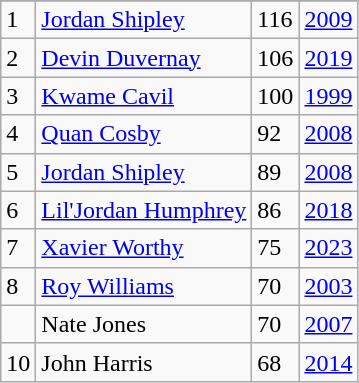<table class="wikitable">
<tr>
</tr>
<tr>
<td>1</td>
<td><a href='#'>Jordan Shipley</a></td>
<td>116</td>
<td><a href='#'>2009</a></td>
</tr>
<tr>
<td>2</td>
<td><a href='#'>Devin Duvernay</a></td>
<td>106</td>
<td><a href='#'>2019</a></td>
</tr>
<tr>
<td>3</td>
<td><a href='#'>Kwame Cavil</a></td>
<td>100</td>
<td><a href='#'>1999</a></td>
</tr>
<tr>
<td>4</td>
<td><a href='#'>Quan Cosby</a></td>
<td>92</td>
<td><a href='#'>2008</a></td>
</tr>
<tr>
<td>5</td>
<td><a href='#'>Jordan Shipley</a></td>
<td>89</td>
<td><a href='#'>2008</a></td>
</tr>
<tr>
<td>6</td>
<td><a href='#'>Lil'Jordan Humphrey</a></td>
<td>86</td>
<td><a href='#'>2018</a></td>
</tr>
<tr>
<td>7</td>
<td><a href='#'>Xavier Worthy</a></td>
<td>75</td>
<td><a href='#'>2023</a></td>
</tr>
<tr>
<td>8</td>
<td><a href='#'>Roy Williams</a></td>
<td>70</td>
<td><a href='#'>2003</a></td>
</tr>
<tr>
<td></td>
<td>Nate Jones</td>
<td>70</td>
<td><a href='#'>2007</a></td>
</tr>
<tr>
<td>10</td>
<td>John Harris</td>
<td>68</td>
<td><a href='#'>2014</a></td>
</tr>
</table>
